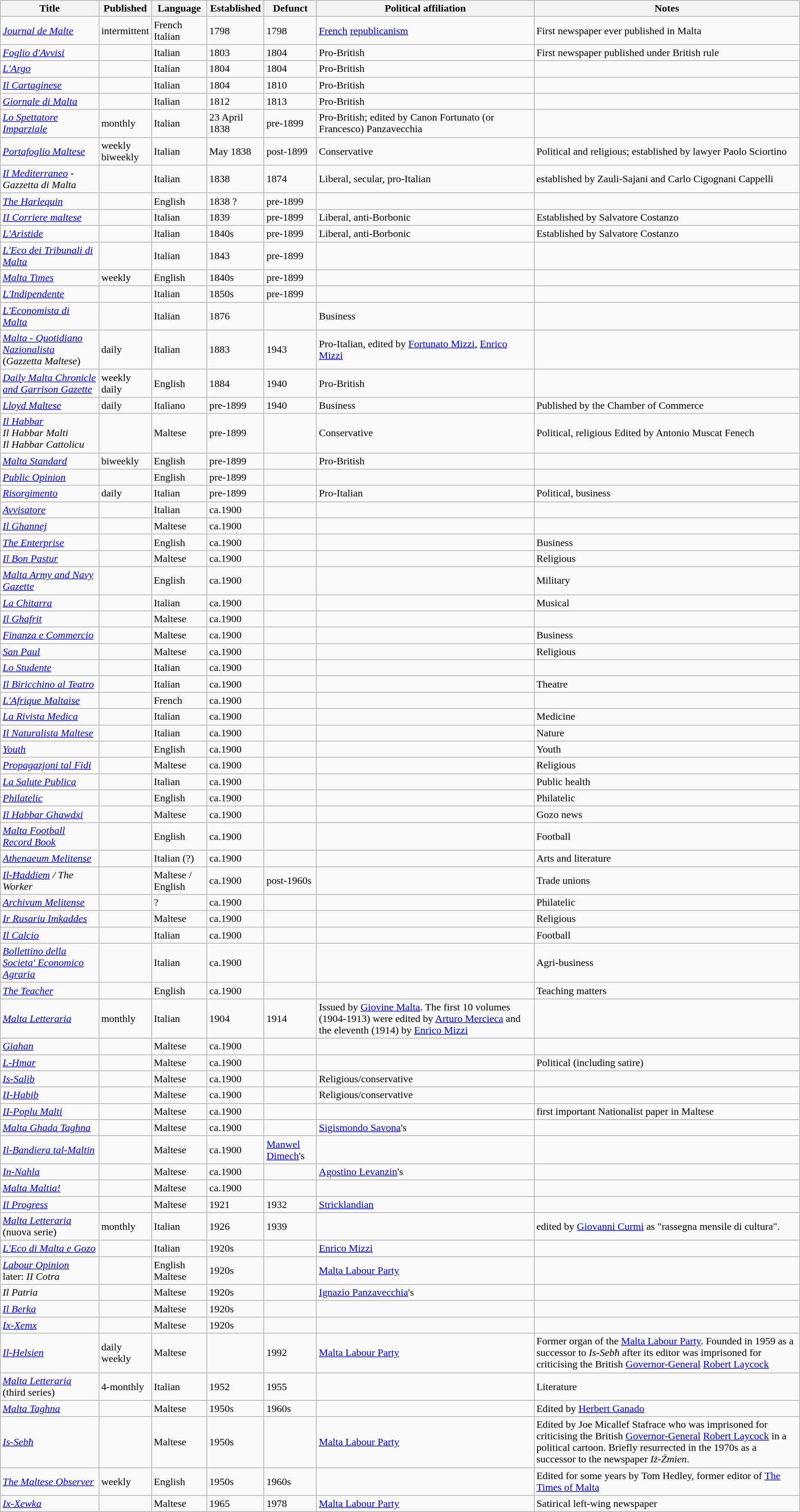<table class="sortable wikitable">
<tr>
<th>Title</th>
<th>Published</th>
<th>Language</th>
<th>Established</th>
<th>Defunct</th>
<th>Political affiliation</th>
<th class="unsortable">Notes</th>
</tr>
<tr>
<td><em><a href='#'>Journal de Malte</a></em></td>
<td>intermittent</td>
<td>French<br>Italian</td>
<td>1798</td>
<td>1798</td>
<td><a href='#'>French</a> <a href='#'>republicanism</a></td>
<td>First newspaper ever published in Malta</td>
</tr>
<tr>
<td><em><a href='#'>Foglio d'Avvisi</a></em></td>
<td></td>
<td>Italian</td>
<td>1803</td>
<td>1804</td>
<td>Pro-British</td>
<td>First newspaper published under British rule</td>
</tr>
<tr>
<td><em><a href='#'>L'Argo</a></em></td>
<td></td>
<td>Italian</td>
<td>1804</td>
<td>1804</td>
<td>Pro-British</td>
<td></td>
</tr>
<tr>
<td><em><a href='#'>Il Cartaginese</a></em></td>
<td></td>
<td>Italian</td>
<td>1804</td>
<td>1810</td>
<td>Pro-British</td>
<td></td>
</tr>
<tr>
<td><em><a href='#'>Giornale di Malta</a></em></td>
<td></td>
<td>Italian</td>
<td>1812</td>
<td>1813</td>
<td>Pro-British</td>
<td></td>
</tr>
<tr>
<td><em><a href='#'>Lo Spettatore Imparziale</a></em></td>
<td>monthly</td>
<td>Italian</td>
<td>23 April 1838</td>
<td>pre-1899</td>
<td>Pro-British; edited by Canon Fortunato (or Francesco) Panzavecchia</td>
<td></td>
</tr>
<tr>
<td><em><a href='#'>Portafoglio Maltese</a></em></td>
<td>weekly <br> biweekly</td>
<td>Italian</td>
<td>May 1838</td>
<td>post-1899</td>
<td>Conservative</td>
<td>Political and religious; established by lawyer Paolo Sciortino</td>
</tr>
<tr>
<td><em><a href='#'>Il Mediterraneo</a> - Gazzetta di Malta</em></td>
<td></td>
<td>Italian</td>
<td>1838</td>
<td>1874</td>
<td>Liberal, secular, pro-Italian</td>
<td>established by Zauli-Sajani and Carlo Cigognani Cappelli</td>
</tr>
<tr>
<td><em><a href='#'>The Harlequin</a></em></td>
<td></td>
<td>English</td>
<td>1838 ?</td>
<td>pre-1899</td>
<td></td>
<td></td>
</tr>
<tr>
<td><em><a href='#'>II Corriere maltese</a></em></td>
<td></td>
<td>Italian</td>
<td>1839</td>
<td>pre-1899</td>
<td>Liberal, anti-Borbonic</td>
<td>Established by Salvatore Costanzo</td>
</tr>
<tr>
<td><em><a href='#'>L'Aristide</a></em></td>
<td></td>
<td>Italian</td>
<td>1840s</td>
<td>pre-1899</td>
<td>Liberal, anti-Borbonic</td>
<td>Established by Salvatore Costanzo</td>
</tr>
<tr>
<td><em><a href='#'>L'Eco dei Tribunali di Malta</a></em></td>
<td></td>
<td>Italian</td>
<td>1843</td>
<td>pre-1899</td>
<td></td>
<td> </td>
</tr>
<tr>
<td><em><a href='#'>Malta Times</a></em></td>
<td>weekly</td>
<td>English</td>
<td>1840s</td>
<td>pre-1899</td>
<td></td>
<td></td>
</tr>
<tr>
<td><em><a href='#'>L'Indipendente</a></em></td>
<td></td>
<td>Italian</td>
<td>1850s</td>
<td>pre-1899</td>
<td></td>
<td></td>
</tr>
<tr>
<td><em><a href='#'>L'Economista di Malta</a></em></td>
<td></td>
<td>Italian</td>
<td>1876</td>
<td></td>
<td>Business</td>
<td></td>
</tr>
<tr>
<td><em><a href='#'>Malta - Quotidiano Nazionalista</a></em> <br> (<em>Gazzetta Maltese</em>)</td>
<td>daily</td>
<td>Italian</td>
<td>1883</td>
<td>1943</td>
<td>Pro-Italian, edited by <a href='#'>Fortunato Mizzi</a>, <a href='#'>Enrico Mizzi</a></td>
<td></td>
</tr>
<tr>
<td><em><a href='#'>Daily Malta Chronicle and Garrison Gazette</a></em></td>
<td>weekly<br>daily</td>
<td>English</td>
<td>1884</td>
<td>1940</td>
<td>Pro-British</td>
<td></td>
</tr>
<tr>
<td><em><a href='#'>Lloyd Maltese</a></em></td>
<td>daily</td>
<td>Italiano</td>
<td>pre-1899</td>
<td>1940</td>
<td>Business</td>
<td>Published by the Chamber of Commerce<br> </td>
</tr>
<tr>
<td><em><a href='#'>Il Habbar</a></em><br><em>Il Habbar Malti</em><br><em>Il Habbar Cattolicu</em></td>
<td></td>
<td>Maltese</td>
<td>pre-1899</td>
<td></td>
<td>Conservative</td>
<td>Political, religious Edited by Antonio Muscat Fenech</td>
</tr>
<tr>
<td><em><a href='#'>Malta Standard</a></em></td>
<td>biweekly</td>
<td>English</td>
<td>pre-1899</td>
<td></td>
<td>Pro-British</td>
<td> </td>
</tr>
<tr>
<td><em><a href='#'>Public Opinion</a></em></td>
<td></td>
<td>English</td>
<td>pre-1899</td>
<td></td>
<td></td>
<td></td>
</tr>
<tr>
<td><em><a href='#'>Risorgimento</a></em></td>
<td>daily</td>
<td>Italian</td>
<td>pre-1899</td>
<td></td>
<td>Pro-Italian</td>
<td>Political, business</td>
</tr>
<tr>
<td><em><a href='#'>Avvisatore</a></em></td>
<td></td>
<td>Italian</td>
<td>ca.1900</td>
<td></td>
<td></td>
<td></td>
</tr>
<tr>
<td><em><a href='#'>Il Ghannej</a></em></td>
<td></td>
<td>Maltese</td>
<td>ca.1900</td>
<td></td>
<td></td>
<td></td>
</tr>
<tr>
<td><em><a href='#'>The Enterprise</a></em></td>
<td></td>
<td>English</td>
<td>ca.1900</td>
<td></td>
<td></td>
<td>Business</td>
</tr>
<tr>
<td><em><a href='#'>Il Bon Pastur</a></em></td>
<td></td>
<td>Maltese</td>
<td>ca.1900</td>
<td></td>
<td></td>
<td>Religious</td>
</tr>
<tr>
<td><em><a href='#'>Malta Army and Navy Gazette</a></em></td>
<td></td>
<td>English</td>
<td>ca.1900</td>
<td></td>
<td></td>
<td>Military</td>
</tr>
<tr>
<td><em><a href='#'>La Chitarra</a></em></td>
<td></td>
<td>Italian</td>
<td>ca.1900</td>
<td></td>
<td></td>
<td>Musical</td>
</tr>
<tr>
<td><em><a href='#'>Il Ghafrit</a></em></td>
<td></td>
<td>Maltese</td>
<td>ca.1900</td>
<td></td>
<td></td>
<td></td>
</tr>
<tr>
<td><em><a href='#'>Finanza e Commercio</a></em></td>
<td></td>
<td>Maltese</td>
<td>ca.1900</td>
<td></td>
<td></td>
<td>Business</td>
</tr>
<tr>
<td><em><a href='#'>San Paul</a></em></td>
<td></td>
<td>Maltese</td>
<td>ca.1900</td>
<td></td>
<td></td>
<td>Religious</td>
</tr>
<tr>
<td><em><a href='#'>Lo Studente</a></em></td>
<td></td>
<td>Italian</td>
<td>ca.1900</td>
<td></td>
<td></td>
<td></td>
</tr>
<tr>
<td><em><a href='#'>Il Biricchino al Teatro</a></em></td>
<td></td>
<td>Italian</td>
<td>ca.1900</td>
<td></td>
<td></td>
<td>Theatre</td>
</tr>
<tr>
<td><em><a href='#'>L'Afrique Maltaise</a></em></td>
<td></td>
<td>French</td>
<td>ca.1900</td>
<td></td>
<td></td>
<td></td>
</tr>
<tr>
<td><em><a href='#'>La Rivista Medica</a></em></td>
<td></td>
<td>Italian</td>
<td>ca.1900</td>
<td></td>
<td></td>
<td>Medicine</td>
</tr>
<tr>
<td><em><a href='#'>Il Naturalista Maltese</a></em></td>
<td></td>
<td>Italian</td>
<td>ca.1900</td>
<td></td>
<td></td>
<td>Nature</td>
</tr>
<tr>
<td><em><a href='#'>Youth</a></em></td>
<td></td>
<td>English</td>
<td>ca.1900</td>
<td></td>
<td></td>
<td>Youth</td>
</tr>
<tr>
<td><em><a href='#'>Propagazjoni tal Fidi</a></em></td>
<td></td>
<td>Maltese</td>
<td>ca.1900</td>
<td></td>
<td></td>
<td>Religious</td>
</tr>
<tr>
<td><em><a href='#'>La Salute Publica</a></em></td>
<td></td>
<td>Italian</td>
<td>ca.1900</td>
<td></td>
<td></td>
<td>Public health</td>
</tr>
<tr>
<td><em><a href='#'>Philatelic</a></em></td>
<td></td>
<td>English</td>
<td>ca.1900</td>
<td></td>
<td></td>
<td>Philatelic</td>
</tr>
<tr>
<td><em><a href='#'>Il Habbar Ghawdxi</a></em></td>
<td></td>
<td>Maltese</td>
<td>ca.1900</td>
<td></td>
<td></td>
<td>Gozo news</td>
</tr>
<tr>
<td><em><a href='#'>Malta Football Record Book</a></em></td>
<td></td>
<td>English</td>
<td>ca.1900</td>
<td></td>
<td></td>
<td>Football</td>
</tr>
<tr>
<td><em><a href='#'>Athenaeum Melitense</a></em></td>
<td></td>
<td>Italian (?)</td>
<td>ca.1900</td>
<td></td>
<td></td>
<td>Arts and literature</td>
</tr>
<tr>
<td><em><a href='#'>Il-Ħaddiem</a> / The Worker</em></td>
<td></td>
<td>Maltese / English</td>
<td>ca.1900</td>
<td>post-1960s</td>
<td></td>
<td>Trade unions</td>
</tr>
<tr>
<td><em><a href='#'>Archivum Melitense</a></em></td>
<td></td>
<td>?</td>
<td>ca.1900</td>
<td></td>
<td></td>
<td>Philatelic</td>
</tr>
<tr>
<td><em><a href='#'>Ir Rusariu Imkaddes</a></em></td>
<td></td>
<td>Maltese</td>
<td>ca.1900</td>
<td></td>
<td></td>
<td>Religious</td>
</tr>
<tr>
<td><em><a href='#'>Il Calcio</a></em></td>
<td></td>
<td>Italian</td>
<td>ca.1900</td>
<td></td>
<td></td>
<td>Football</td>
</tr>
<tr>
<td><em><a href='#'>Bollettino della Societa' Economico Agraria</a></em></td>
<td></td>
<td>Italian</td>
<td>ca.1900</td>
<td></td>
<td></td>
<td>Agri-business</td>
</tr>
<tr>
<td><em><a href='#'>The Teacher</a></em></td>
<td></td>
<td>English</td>
<td>ca.1900</td>
<td></td>
<td></td>
<td>Teaching matters</td>
</tr>
<tr>
<td><em><a href='#'>Malta Letteraria</a></em></td>
<td>monthly</td>
<td>Italian</td>
<td>1904</td>
<td>1914</td>
<td>Issued by <a href='#'>Giovine Malta</a>. The first 10 volumes (1904-1913) were edited by <a href='#'>Arturo Mercieca</a> and the eleventh (1914) by <a href='#'>Enrico Mizzi</a></td>
<td></td>
</tr>
<tr>
<td><em><a href='#'>Giahan</a></em></td>
<td></td>
<td>Maltese</td>
<td>ca.1900</td>
<td></td>
<td></td>
<td></td>
</tr>
<tr>
<td><em><a href='#'>L-Hmar</a></em></td>
<td></td>
<td>Maltese</td>
<td>ca.1900</td>
<td></td>
<td></td>
<td>Political (including satire) </td>
</tr>
<tr>
<td><em><a href='#'>Is-Salib</a></em></td>
<td></td>
<td>Maltese</td>
<td>ca.1900</td>
<td></td>
<td>Religious/conservative</td>
<td></td>
</tr>
<tr>
<td><em><a href='#'>II-Habib</a></em></td>
<td></td>
<td>Maltese</td>
<td>ca.1900</td>
<td></td>
<td>Religious/conservative</td>
<td></td>
</tr>
<tr>
<td><em><a href='#'>II-Poplu Malti</a></em></td>
<td></td>
<td>Maltese</td>
<td>ca.1900</td>
<td></td>
<td></td>
<td>first important Nationalist paper in Maltese</td>
</tr>
<tr>
<td><em><a href='#'>Malta Ghada Taghna</a></em></td>
<td></td>
<td>Maltese</td>
<td>ca.1900</td>
<td></td>
<td><a href='#'>Sigismondo Savona</a>'s</td>
<td></td>
</tr>
<tr>
<td><em><a href='#'>Il-Bandiera tal-Maltin</a></em></td>
<td></td>
<td>Maltese</td>
<td>ca.1900</td>
<td><a href='#'>Manwel Dimech</a>'s</td>
<td></td>
<td></td>
</tr>
<tr>
<td><em><a href='#'>In-Nahla</a></em></td>
<td></td>
<td>Maltese</td>
<td>ca.1900</td>
<td></td>
<td><a href='#'>Agostino Levanzin</a>'s</td>
<td></td>
</tr>
<tr>
<td><em><a href='#'>Malta Maltia!</a></em></td>
<td></td>
<td>Maltese</td>
<td>ca.1900</td>
<td></td>
<td></td>
<td></td>
</tr>
<tr>
<td><em><a href='#'>Il Progress</a></em></td>
<td></td>
<td>Maltese</td>
<td>1921</td>
<td>1932</td>
<td><a href='#'>Stricklandian</a></td>
<td></td>
</tr>
<tr>
<td><em><a href='#'>Malta Letteraria</a></em> (nuova serie)</td>
<td>monthly</td>
<td>Italian</td>
<td>1926</td>
<td>1939</td>
<td></td>
<td>edited by <a href='#'>Giovanni Curmi</a> as "rassegna mensile di cultura". <br> </td>
</tr>
<tr>
<td><em><a href='#'>L'Eco di Malta e Gozo</a></em></td>
<td></td>
<td>Italian</td>
<td>1920s</td>
<td></td>
<td><a href='#'>Enrico Mizzi</a></td>
<td></td>
</tr>
<tr>
<td><em><a href='#'>Labour Opinion</a></em><br> later: <em>II Cotra</em></td>
<td></td>
<td>English <br>Maltese</td>
<td>1920s</td>
<td></td>
<td><a href='#'>Malta Labour Party</a></td>
<td></td>
</tr>
<tr>
<td><em>Il Patria</em></td>
<td></td>
<td>Maltese</td>
<td>1920s</td>
<td></td>
<td><a href='#'>Ignazio Panzavecchia</a>'s</td>
<td></td>
</tr>
<tr>
<td><em><a href='#'>Il Berka</a></em></td>
<td></td>
<td>Maltese</td>
<td>1920s</td>
<td></td>
<td></td>
<td></td>
</tr>
<tr>
<td><em><a href='#'>Ix-Xemx</a></em></td>
<td></td>
<td>Maltese</td>
<td>1920s</td>
<td></td>
<td></td>
<td></td>
</tr>
<tr>
<td><em><a href='#'>Il-Helsien</a></em></td>
<td>daily<br>weekly</td>
<td>Maltese</td>
<td></td>
<td>1992</td>
<td><a href='#'>Malta Labour Party</a></td>
<td>Former organ of the <a href='#'>Malta Labour Party</a>. Founded in 1959 as a successor to <em>Is-Sebħ</em> after its editor was imprisoned for criticising the British <a href='#'>Governor-General</a> <a href='#'>Robert Laycock</a></td>
</tr>
<tr>
<td><em><a href='#'>Malta Letteraria</a></em> (third series)</td>
<td>4-monthly</td>
<td>Italian</td>
<td>1952</td>
<td>1955</td>
<td></td>
<td>Literature</td>
</tr>
<tr>
<td><em><a href='#'>Malta Taghna</a></em></td>
<td></td>
<td>Maltese</td>
<td>1950s</td>
<td>1960s</td>
<td></td>
<td>Edited by <a href='#'>Herbert Ganado</a></td>
</tr>
<tr>
<td><em><a href='#'>Is-Sebħ</a></em></td>
<td></td>
<td>Maltese</td>
<td>1950s</td>
<td></td>
<td><a href='#'>Malta Labour Party</a></td>
<td>Edited by Joe Micallef Stafrace who was imprisoned for criticising the British <a href='#'>Governor-General</a> <a href='#'>Robert Laycock</a> in a political cartoon. Briefly resurrected in the 1970s as a successor to the newspaper <em>Iż-Żmien</em>.</td>
</tr>
<tr>
<td><em><a href='#'>The Maltese Observer</a></em></td>
<td>weekly</td>
<td>English</td>
<td>1950s</td>
<td>1960s</td>
<td></td>
<td>Edited for some years by Tom Hedley, former editor of <a href='#'>The Times of Malta</a></td>
</tr>
<tr>
<td><em><a href='#'>Ix-Xewka</a></em></td>
<td></td>
<td>Maltese</td>
<td>1965</td>
<td>1978</td>
<td><a href='#'>Malta Labour Party</a></td>
<td>Satirical left-wing newspaper</td>
</tr>
</table>
